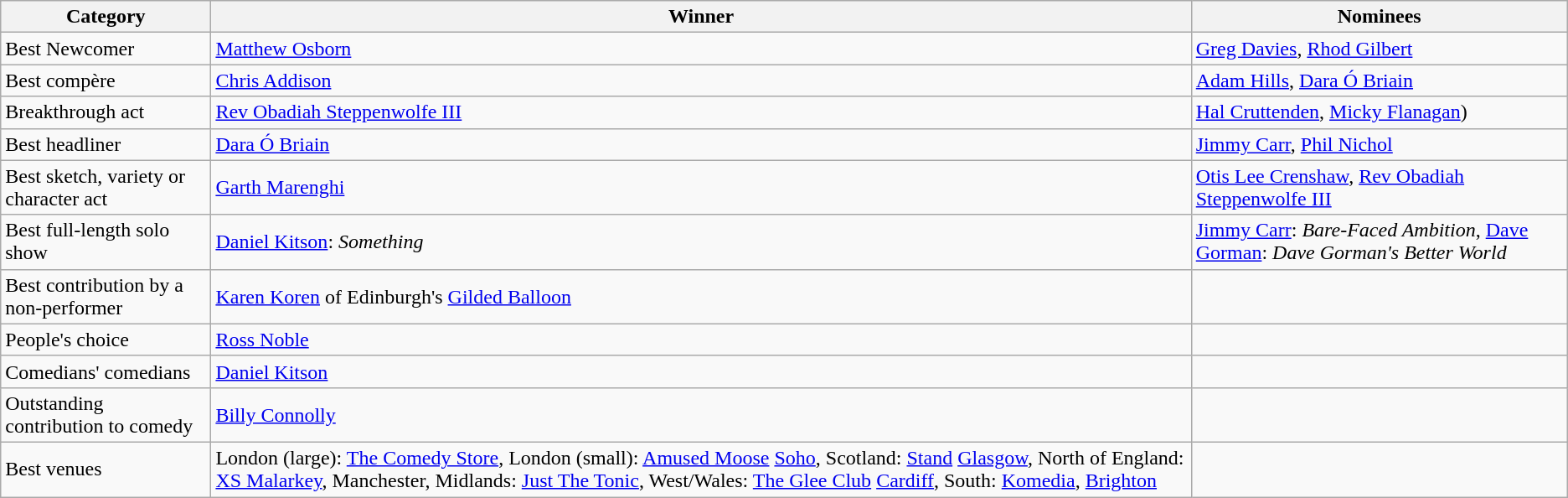<table class="wikitable">
<tr>
<th>Category</th>
<th>Winner</th>
<th>Nominees</th>
</tr>
<tr>
<td>Best Newcomer</td>
<td><a href='#'>Matthew Osborn</a></td>
<td><a href='#'>Greg Davies</a>, <a href='#'>Rhod Gilbert</a></td>
</tr>
<tr>
<td>Best compère</td>
<td><a href='#'>Chris Addison</a></td>
<td><a href='#'>Adam Hills</a>, <a href='#'>Dara Ó Briain</a></td>
</tr>
<tr>
<td>Breakthrough act</td>
<td><a href='#'>Rev Obadiah Steppenwolfe III</a></td>
<td><a href='#'>Hal Cruttenden</a>, <a href='#'>Micky Flanagan</a>)</td>
</tr>
<tr>
<td>Best headliner</td>
<td><a href='#'>Dara Ó Briain</a></td>
<td><a href='#'>Jimmy Carr</a>, <a href='#'>Phil Nichol</a></td>
</tr>
<tr>
<td>Best sketch, variety or character act</td>
<td><a href='#'>Garth Marenghi</a></td>
<td><a href='#'>Otis Lee Crenshaw</a>, <a href='#'>Rev Obadiah Steppenwolfe III</a></td>
</tr>
<tr>
<td>Best full-length solo show</td>
<td><a href='#'>Daniel Kitson</a>: <em>Something</em></td>
<td><a href='#'>Jimmy Carr</a>: <em>Bare-Faced Ambition</em>, <a href='#'>Dave Gorman</a>: <em>Dave Gorman's Better World</em></td>
</tr>
<tr>
<td>Best contribution by a non-performer</td>
<td><a href='#'>Karen Koren</a> of Edinburgh's <a href='#'>Gilded Balloon</a></td>
<td></td>
</tr>
<tr>
<td>People's choice</td>
<td><a href='#'>Ross Noble</a></td>
<td></td>
</tr>
<tr>
<td>Comedians' comedians</td>
<td><a href='#'>Daniel Kitson</a></td>
<td></td>
</tr>
<tr>
<td>Outstanding contribution to comedy</td>
<td><a href='#'>Billy Connolly</a></td>
<td></td>
</tr>
<tr>
<td>Best venues</td>
<td>London (large): <a href='#'>The Comedy Store</a>, London (small): <a href='#'>Amused Moose</a> <a href='#'>Soho</a>, Scotland: <a href='#'>Stand</a> <a href='#'>Glasgow</a>, North of England: <a href='#'>XS Malarkey</a>, Manchester, Midlands: <a href='#'>Just The Tonic</a>, West/Wales: <a href='#'>The Glee Club</a> <a href='#'>Cardiff</a>, South: <a href='#'>Komedia</a>, <a href='#'>Brighton</a></td>
<td></td>
</tr>
</table>
